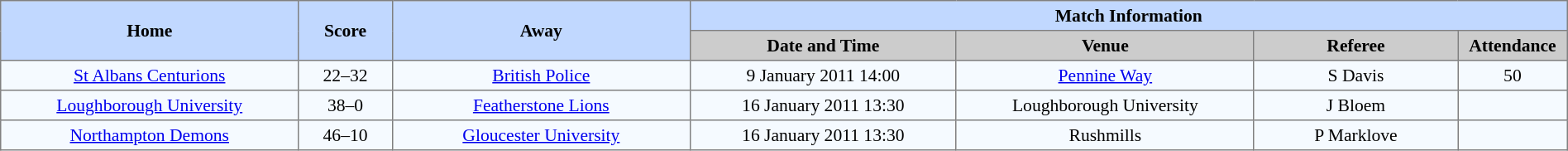<table border=1 style="border-collapse:collapse; font-size:90%; text-align:center;" cellpadding=3 cellspacing=0 width=100%>
<tr bgcolor=#C1D8FF>
<th rowspan=2 width=19%>Home</th>
<th rowspan=2 width=6%>Score</th>
<th rowspan=2 width=19%>Away</th>
<th colspan=6>Match Information</th>
</tr>
<tr bgcolor=#CCCCCC>
<th width=17%>Date and Time</th>
<th width=19%>Venue</th>
<th width=13%>Referee</th>
<th width=7%>Attendance</th>
</tr>
<tr bgcolor=#F5FAFF>
<td><a href='#'>St Albans Centurions</a></td>
<td>22–32</td>
<td><a href='#'>British Police</a></td>
<td>9 January 2011 14:00</td>
<td><a href='#'>Pennine Way</a></td>
<td>S Davis</td>
<td>50</td>
</tr>
<tr bgcolor=#F5FAFF>
<td><a href='#'>Loughborough University</a></td>
<td>38–0</td>
<td><a href='#'>Featherstone Lions</a></td>
<td>16 January 2011 13:30</td>
<td>Loughborough University</td>
<td>J Bloem</td>
<td></td>
</tr>
<tr bgcolor=#F5FAFF>
<td><a href='#'>Northampton Demons</a></td>
<td>46–10</td>
<td><a href='#'>Gloucester University</a></td>
<td>16 January 2011 13:30</td>
<td>Rushmills</td>
<td>P Marklove</td>
<td></td>
</tr>
</table>
